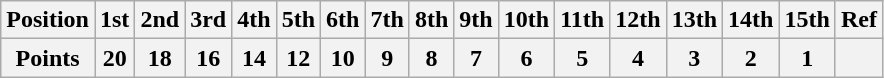<table class="wikitable">
<tr>
<th>Position</th>
<th>1st</th>
<th>2nd</th>
<th>3rd</th>
<th>4th</th>
<th>5th</th>
<th>6th</th>
<th>7th</th>
<th>8th</th>
<th>9th</th>
<th>10th</th>
<th>11th</th>
<th>12th</th>
<th>13th</th>
<th>14th</th>
<th>15th</th>
<th>Ref</th>
</tr>
<tr>
<th>Points</th>
<th>20</th>
<th>18</th>
<th>16</th>
<th>14</th>
<th>12</th>
<th>10</th>
<th>9</th>
<th>8</th>
<th>7</th>
<th>6</th>
<th>5</th>
<th>4</th>
<th>3</th>
<th>2</th>
<th>1</th>
<th></th>
</tr>
</table>
